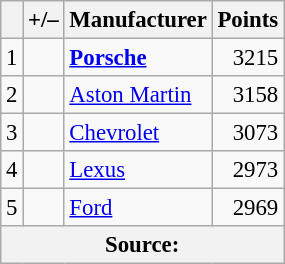<table class="wikitable" style="font-size: 95%;">
<tr>
<th scope="col"></th>
<th scope="col">+/–</th>
<th scope="col">Manufacturer</th>
<th scope="col">Points</th>
</tr>
<tr>
<td align=center>1</td>
<td align="left"></td>
<td><strong> <a href='#'>Porsche</a></strong></td>
<td align=right>3215</td>
</tr>
<tr>
<td align=center>2</td>
<td align="left"></td>
<td> <a href='#'>Aston Martin</a></td>
<td align=right>3158</td>
</tr>
<tr>
<td align=center>3</td>
<td align="left"></td>
<td> <a href='#'>Chevrolet</a></td>
<td align=right>3073</td>
</tr>
<tr>
<td align=center>4</td>
<td align="left"></td>
<td> <a href='#'>Lexus</a></td>
<td align=right>2973</td>
</tr>
<tr>
<td align=center>5</td>
<td align="left"></td>
<td> <a href='#'>Ford</a></td>
<td align=right>2969</td>
</tr>
<tr>
<th colspan=5>Source:</th>
</tr>
</table>
